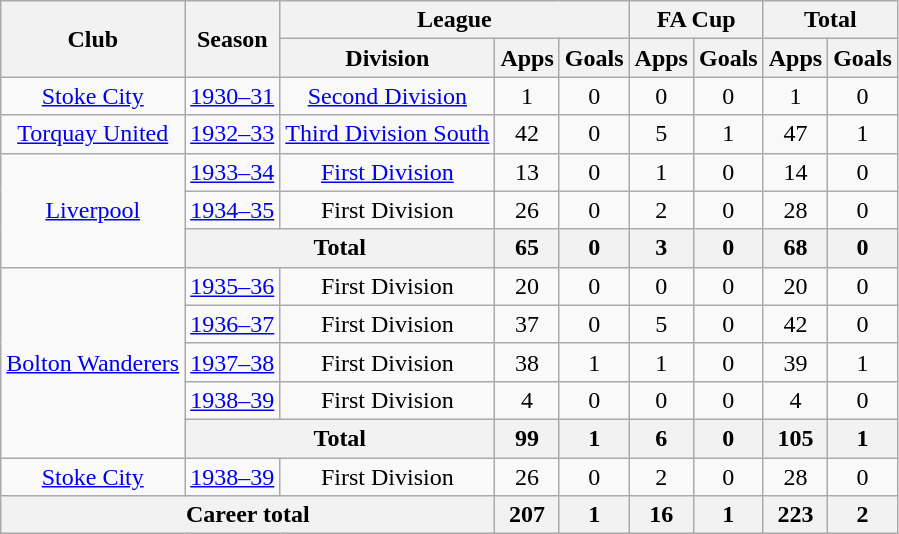<table class="wikitable" style="text-align: center;">
<tr>
<th rowspan="2">Club</th>
<th rowspan="2">Season</th>
<th colspan="3">League</th>
<th colspan="2">FA Cup</th>
<th colspan="2">Total</th>
</tr>
<tr>
<th>Division</th>
<th>Apps</th>
<th>Goals</th>
<th>Apps</th>
<th>Goals</th>
<th>Apps</th>
<th>Goals</th>
</tr>
<tr>
<td><a href='#'>Stoke City</a></td>
<td><a href='#'>1930–31</a></td>
<td><a href='#'>Second Division</a></td>
<td>1</td>
<td>0</td>
<td>0</td>
<td>0</td>
<td>1</td>
<td>0</td>
</tr>
<tr>
<td><a href='#'>Torquay United</a></td>
<td><a href='#'>1932–33</a></td>
<td><a href='#'>Third Division South</a></td>
<td>42</td>
<td>0</td>
<td>5</td>
<td>1</td>
<td>47</td>
<td>1</td>
</tr>
<tr>
<td rowspan="3"><a href='#'>Liverpool</a></td>
<td><a href='#'>1933–34</a></td>
<td><a href='#'>First Division</a></td>
<td>13</td>
<td>0</td>
<td>1</td>
<td>0</td>
<td>14</td>
<td>0</td>
</tr>
<tr>
<td><a href='#'>1934–35</a></td>
<td>First Division</td>
<td>26</td>
<td>0</td>
<td>2</td>
<td>0</td>
<td>28</td>
<td>0</td>
</tr>
<tr>
<th colspan=2>Total</th>
<th>65</th>
<th>0</th>
<th>3</th>
<th>0</th>
<th>68</th>
<th>0</th>
</tr>
<tr>
<td rowspan="5"><a href='#'>Bolton Wanderers</a></td>
<td><a href='#'>1935–36</a></td>
<td>First Division</td>
<td>20</td>
<td>0</td>
<td>0</td>
<td>0</td>
<td>20</td>
<td>0</td>
</tr>
<tr>
<td><a href='#'>1936–37</a></td>
<td>First Division</td>
<td>37</td>
<td>0</td>
<td>5</td>
<td>0</td>
<td>42</td>
<td>0</td>
</tr>
<tr>
<td><a href='#'>1937–38</a></td>
<td>First Division</td>
<td>38</td>
<td>1</td>
<td>1</td>
<td>0</td>
<td>39</td>
<td>1</td>
</tr>
<tr>
<td><a href='#'>1938–39</a></td>
<td>First Division</td>
<td>4</td>
<td>0</td>
<td>0</td>
<td>0</td>
<td>4</td>
<td>0</td>
</tr>
<tr>
<th colspan=2>Total</th>
<th>99</th>
<th>1</th>
<th>6</th>
<th>0</th>
<th>105</th>
<th>1</th>
</tr>
<tr>
<td><a href='#'>Stoke City</a></td>
<td><a href='#'>1938–39</a></td>
<td>First Division</td>
<td>26</td>
<td>0</td>
<td>2</td>
<td>0</td>
<td>28</td>
<td>0</td>
</tr>
<tr>
<th colspan=3>Career total</th>
<th>207</th>
<th>1</th>
<th>16</th>
<th>1</th>
<th>223</th>
<th>2</th>
</tr>
</table>
